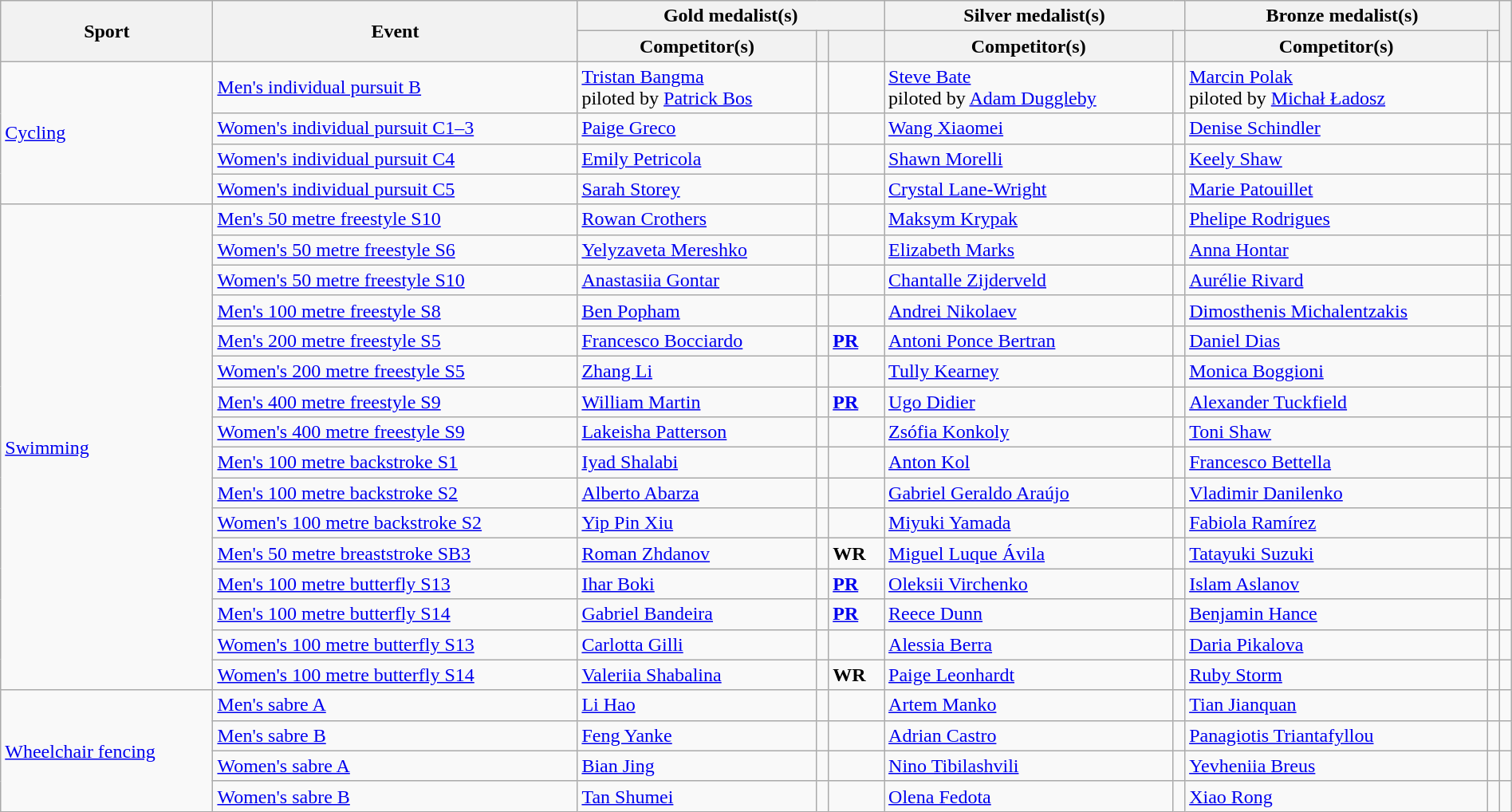<table class="wikitable" style="width:100%;">
<tr>
<th rowspan="2">Sport</th>
<th rowspan="2">Event</th>
<th colspan="3">Gold medalist(s)</th>
<th colspan="2">Silver medalist(s)</th>
<th colspan="2">Bronze medalist(s)</th>
<th rowspan="2"></th>
</tr>
<tr>
<th>Competitor(s)</th>
<th></th>
<th></th>
<th>Competitor(s)</th>
<th></th>
<th>Competitor(s)</th>
<th></th>
</tr>
<tr>
<td rowspan=4><a href='#'>Cycling</a></td>
<td><a href='#'>Men's individual pursuit B</a></td>
<td><a href='#'>Tristan Bangma</a><br> piloted by <a href='#'>Patrick Bos</a></td>
<td></td>
<td></td>
<td><a href='#'>Steve Bate</a><br> piloted by <a href='#'>Adam Duggleby</a></td>
<td></td>
<td><a href='#'>Marcin Polak</a><br> piloted by <a href='#'>Michał Ładosz</a></td>
<td></td>
<td></td>
</tr>
<tr>
<td><a href='#'>Women's individual pursuit C1–3</a></td>
<td><a href='#'>Paige Greco</a></td>
<td></td>
<td></td>
<td><a href='#'>Wang Xiaomei</a></td>
<td></td>
<td><a href='#'>Denise Schindler</a></td>
<td></td>
<td></td>
</tr>
<tr>
<td><a href='#'>Women's individual pursuit C4</a></td>
<td><a href='#'>Emily Petricola</a></td>
<td></td>
<td></td>
<td><a href='#'>Shawn Morelli</a></td>
<td></td>
<td><a href='#'>Keely Shaw</a></td>
<td></td>
<td></td>
</tr>
<tr>
<td><a href='#'>Women's individual pursuit C5</a></td>
<td><a href='#'>Sarah Storey</a></td>
<td></td>
<td></td>
<td><a href='#'>Crystal Lane-Wright</a></td>
<td></td>
<td><a href='#'>Marie Patouillet</a></td>
<td></td>
<td></td>
</tr>
<tr>
<td rowspan=16><a href='#'>Swimming</a></td>
<td><a href='#'>Men's 50 metre freestyle S10</a></td>
<td><a href='#'>Rowan Crothers</a></td>
<td></td>
<td></td>
<td><a href='#'>Maksym Krypak</a></td>
<td></td>
<td><a href='#'>Phelipe Rodrigues</a></td>
<td></td>
<td></td>
</tr>
<tr>
<td><a href='#'>Women's 50 metre freestyle S6</a></td>
<td><a href='#'>Yelyzaveta Mereshko</a></td>
<td></td>
<td></td>
<td><a href='#'>Elizabeth Marks</a></td>
<td></td>
<td><a href='#'>Anna Hontar</a></td>
<td></td>
<td></td>
</tr>
<tr>
<td><a href='#'>Women's 50 metre freestyle S10</a></td>
<td><a href='#'>Anastasiia Gontar</a></td>
<td></td>
<td></td>
<td><a href='#'>Chantalle Zijderveld</a></td>
<td></td>
<td><a href='#'>Aurélie Rivard</a></td>
<td></td>
<td></td>
</tr>
<tr>
<td><a href='#'>Men's 100 metre freestyle S8</a></td>
<td><a href='#'>Ben Popham</a></td>
<td></td>
<td></td>
<td><a href='#'>Andrei Nikolaev</a></td>
<td></td>
<td><a href='#'>Dimosthenis Michalentzakis</a></td>
<td></td>
<td></td>
</tr>
<tr>
<td><a href='#'>Men's 200 metre freestyle S5</a></td>
<td><a href='#'>Francesco Bocciardo</a></td>
<td></td>
<td><strong><a href='#'>PR</a></strong></td>
<td><a href='#'>Antoni Ponce Bertran</a></td>
<td></td>
<td><a href='#'>Daniel Dias</a></td>
<td></td>
<td></td>
</tr>
<tr>
<td><a href='#'>Women's 200 metre freestyle S5</a></td>
<td><a href='#'>Zhang Li</a></td>
<td></td>
<td></td>
<td><a href='#'>Tully Kearney</a></td>
<td></td>
<td><a href='#'>Monica Boggioni</a></td>
<td></td>
<td></td>
</tr>
<tr>
<td><a href='#'>Men's 400 metre freestyle S9</a></td>
<td><a href='#'>William Martin</a></td>
<td></td>
<td><strong><a href='#'>PR</a></strong></td>
<td><a href='#'>Ugo Didier</a></td>
<td></td>
<td><a href='#'>Alexander Tuckfield</a></td>
<td></td>
<td></td>
</tr>
<tr>
<td><a href='#'>Women's 400 metre freestyle S9</a></td>
<td><a href='#'>Lakeisha Patterson</a></td>
<td></td>
<td></td>
<td><a href='#'>Zsófia Konkoly</a></td>
<td></td>
<td><a href='#'>Toni Shaw</a></td>
<td></td>
<td></td>
</tr>
<tr>
<td><a href='#'>Men's 100 metre backstroke S1</a></td>
<td><a href='#'>Iyad Shalabi</a></td>
<td></td>
<td></td>
<td><a href='#'>Anton Kol</a></td>
<td></td>
<td><a href='#'>Francesco Bettella</a></td>
<td></td>
<td></td>
</tr>
<tr>
<td><a href='#'>Men's 100 metre backstroke S2</a></td>
<td><a href='#'>Alberto Abarza</a></td>
<td></td>
<td></td>
<td><a href='#'>Gabriel Geraldo Araújo</a></td>
<td></td>
<td><a href='#'>Vladimir Danilenko</a></td>
<td></td>
<td></td>
</tr>
<tr>
<td><a href='#'>Women's 100 metre backstroke S2</a></td>
<td><a href='#'>Yip Pin Xiu</a></td>
<td></td>
<td></td>
<td><a href='#'>Miyuki Yamada</a></td>
<td></td>
<td><a href='#'>Fabiola Ramírez</a></td>
<td></td>
<td></td>
</tr>
<tr>
<td><a href='#'>Men's 50 metre breaststroke SB3</a></td>
<td><a href='#'>Roman Zhdanov</a></td>
<td></td>
<td><strong>WR</strong></td>
<td><a href='#'>Miguel Luque Ávila</a></td>
<td></td>
<td><a href='#'>Tatayuki Suzuki</a></td>
<td></td>
<td></td>
</tr>
<tr>
<td><a href='#'>Men's 100 metre butterfly S13</a></td>
<td><a href='#'>Ihar Boki</a></td>
<td></td>
<td><strong><a href='#'>PR</a></strong></td>
<td><a href='#'>Oleksii Virchenko</a></td>
<td></td>
<td><a href='#'>Islam Aslanov</a></td>
<td></td>
<td></td>
</tr>
<tr>
<td><a href='#'>Men's 100 metre butterfly S14</a></td>
<td><a href='#'>Gabriel Bandeira</a></td>
<td></td>
<td><strong><a href='#'>PR</a></strong></td>
<td><a href='#'>Reece Dunn</a></td>
<td></td>
<td><a href='#'>Benjamin Hance</a></td>
<td></td>
<td></td>
</tr>
<tr>
<td><a href='#'>Women's 100 metre butterfly S13</a></td>
<td><a href='#'>Carlotta Gilli</a></td>
<td></td>
<td></td>
<td><a href='#'>Alessia Berra</a></td>
<td></td>
<td><a href='#'>Daria Pikalova</a></td>
<td></td>
<td></td>
</tr>
<tr>
<td><a href='#'>Women's 100 metre butterfly S14</a></td>
<td><a href='#'>Valeriia Shabalina</a></td>
<td></td>
<td><strong>WR</strong></td>
<td><a href='#'>Paige Leonhardt</a></td>
<td></td>
<td><a href='#'>Ruby Storm</a></td>
<td></td>
<td></td>
</tr>
<tr>
<td rowspan=4><a href='#'>Wheelchair fencing</a></td>
<td><a href='#'>Men's sabre A</a></td>
<td><a href='#'>Li Hao</a></td>
<td></td>
<td></td>
<td><a href='#'>Artem Manko</a></td>
<td></td>
<td><a href='#'>Tian Jianquan</a></td>
<td></td>
<td></td>
</tr>
<tr>
<td><a href='#'>Men's sabre B</a></td>
<td><a href='#'>Feng Yanke</a></td>
<td></td>
<td></td>
<td><a href='#'>Adrian Castro</a></td>
<td></td>
<td><a href='#'>Panagiotis Triantafyllou</a></td>
<td></td>
<td></td>
</tr>
<tr>
<td><a href='#'>Women's sabre A</a></td>
<td><a href='#'>Bian Jing</a></td>
<td></td>
<td></td>
<td><a href='#'>Nino Tibilashvili</a></td>
<td></td>
<td><a href='#'>Yevheniia Breus</a></td>
<td></td>
<td></td>
</tr>
<tr>
<td><a href='#'>Women's sabre B</a></td>
<td><a href='#'>Tan Shumei</a></td>
<td></td>
<td></td>
<td><a href='#'>Olena Fedota</a></td>
<td></td>
<td><a href='#'>Xiao Rong</a></td>
<td></td>
<td></td>
</tr>
</table>
